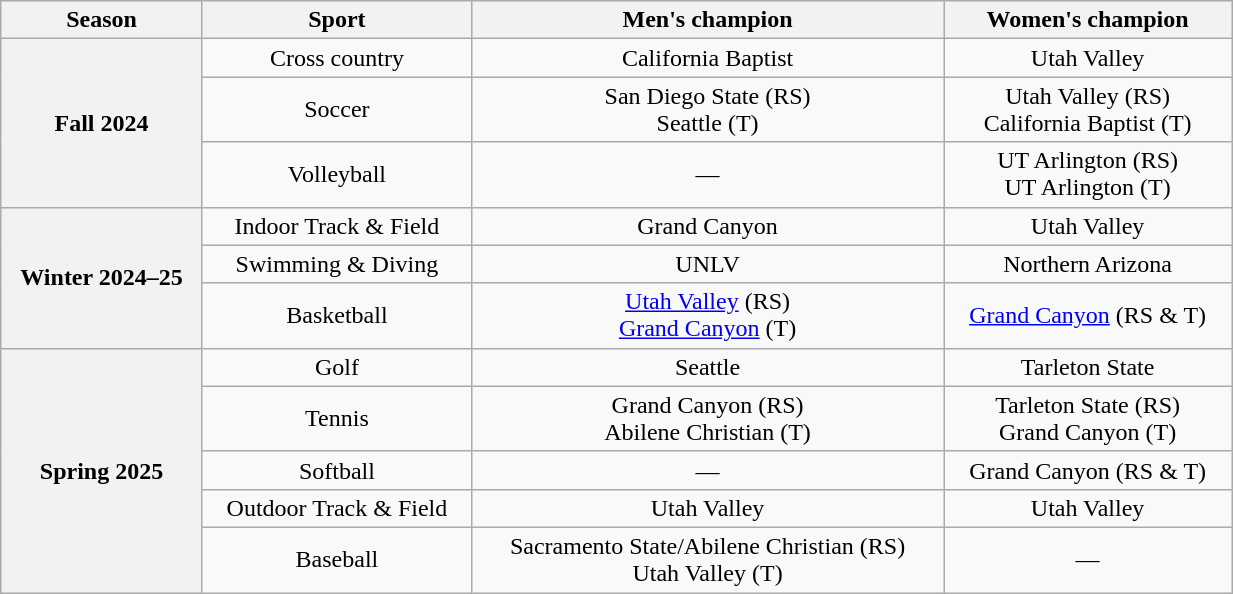<table class="wikitable" style="text-align: center; width:65%">
<tr>
<th>Season</th>
<th>Sport</th>
<th>Men's champion</th>
<th>Women's champion</th>
</tr>
<tr>
<th rowspan=3>Fall 2024</th>
<td>Cross country</td>
<td>California Baptist</td>
<td>Utah Valley</td>
</tr>
<tr>
<td>Soccer</td>
<td>San Diego State (RS)<br>Seattle (T)</td>
<td>Utah Valley (RS)<br>California Baptist (T)</td>
</tr>
<tr>
<td>Volleyball</td>
<td>—</td>
<td>UT Arlington (RS)<br>UT Arlington (T)</td>
</tr>
<tr>
<th rowspan=3>Winter 2024–25</th>
<td>Indoor Track & Field</td>
<td>Grand Canyon</td>
<td>Utah Valley</td>
</tr>
<tr>
<td>Swimming & Diving</td>
<td>UNLV</td>
<td>Northern Arizona</td>
</tr>
<tr>
<td>Basketball</td>
<td><a href='#'>Utah Valley</a> (RS)<br><a href='#'>Grand Canyon</a> (T)</td>
<td><a href='#'>Grand Canyon</a> (RS & T)</td>
</tr>
<tr>
<th rowspan=5>Spring 2025</th>
<td>Golf</td>
<td>Seattle</td>
<td>Tarleton State</td>
</tr>
<tr>
<td>Tennis</td>
<td>Grand Canyon (RS)<br>Abilene Christian (T)</td>
<td>Tarleton State (RS)<br> Grand Canyon (T)</td>
</tr>
<tr>
<td>Softball</td>
<td>—</td>
<td>Grand Canyon (RS & T)</td>
</tr>
<tr>
<td>Outdoor Track & Field</td>
<td>Utah Valley</td>
<td>Utah Valley</td>
</tr>
<tr>
<td>Baseball</td>
<td>Sacramento State/Abilene Christian (RS)<br>Utah Valley (T)</td>
<td>—</td>
</tr>
</table>
